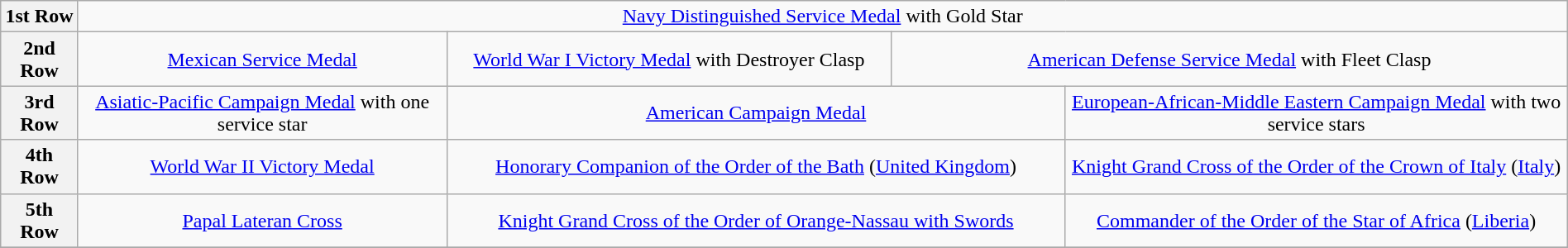<table class="wikitable" style="margin:1em auto; text-align:center;">
<tr>
<th>1st Row</th>
<td colspan="12"><a href='#'>Navy Distinguished Service Medal</a> with Gold Star</td>
</tr>
<tr>
<th>2nd Row</th>
<td colspan="3"><a href='#'>Mexican Service Medal</a></td>
<td colspan="2"><a href='#'>World War I Victory Medal</a> with Destroyer Clasp</td>
<td colspan="3"><a href='#'>American Defense Service Medal</a> with Fleet Clasp</td>
</tr>
<tr>
<th>3rd Row</th>
<td colspan="3"><a href='#'>Asiatic-Pacific Campaign Medal</a> with one service star</td>
<td colspan="3"><a href='#'>American Campaign Medal</a></td>
<td colspan="3"><a href='#'>European-African-Middle Eastern Campaign Medal</a> with two service stars</td>
</tr>
<tr>
<th>4th Row</th>
<td colspan="3"><a href='#'>World War II Victory Medal</a></td>
<td colspan="3"><a href='#'>Honorary Companion of the Order of the Bath</a> (<a href='#'>United Kingdom</a>)</td>
<td colspan="3"><a href='#'>Knight Grand Cross of the Order of the Crown of Italy</a> (<a href='#'>Italy</a>)</td>
</tr>
<tr>
<th>5th Row</th>
<td colspan="3"><a href='#'>Papal Lateran Cross</a></td>
<td colspan="3"><a href='#'>Knight Grand Cross of the Order of Orange-Nassau with Swords</a></td>
<td colspan="3"><a href='#'>Commander of the Order of the Star of Africa</a> (<a href='#'>Liberia</a>)</td>
</tr>
<tr>
</tr>
</table>
